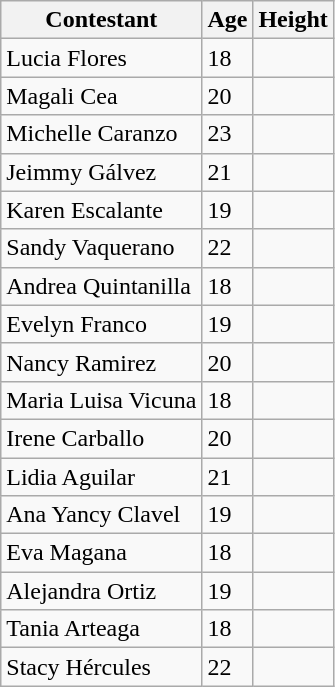<table class="sortable wikitable">
<tr>
<th>Contestant</th>
<th>Age</th>
<th>Height</th>
</tr>
<tr>
<td>Lucia Flores</td>
<td>18</td>
<td></td>
</tr>
<tr>
<td>Magali Cea</td>
<td>20</td>
<td></td>
</tr>
<tr>
<td>Michelle Caranzo</td>
<td>23</td>
<td></td>
</tr>
<tr>
<td>Jeimmy Gálvez</td>
<td>21</td>
<td></td>
</tr>
<tr>
<td>Karen Escalante</td>
<td>19</td>
<td></td>
</tr>
<tr>
<td>Sandy Vaquerano</td>
<td>22</td>
<td></td>
</tr>
<tr>
<td>Andrea Quintanilla</td>
<td>18</td>
<td></td>
</tr>
<tr>
<td>Evelyn Franco</td>
<td>19</td>
<td></td>
</tr>
<tr>
<td>Nancy Ramirez</td>
<td>20</td>
<td></td>
</tr>
<tr>
<td>Maria Luisa Vicuna</td>
<td>18</td>
<td></td>
</tr>
<tr>
<td>Irene Carballo</td>
<td>20</td>
<td></td>
</tr>
<tr>
<td>Lidia Aguilar</td>
<td>21</td>
<td></td>
</tr>
<tr>
<td>Ana Yancy Clavel</td>
<td>19</td>
<td></td>
</tr>
<tr>
<td>Eva Magana</td>
<td>18</td>
<td></td>
</tr>
<tr>
<td>Alejandra Ortiz</td>
<td>19</td>
<td></td>
</tr>
<tr>
<td>Tania Arteaga</td>
<td>18</td>
<td></td>
</tr>
<tr>
<td>Stacy Hércules</td>
<td>22</td>
<td></td>
</tr>
</table>
